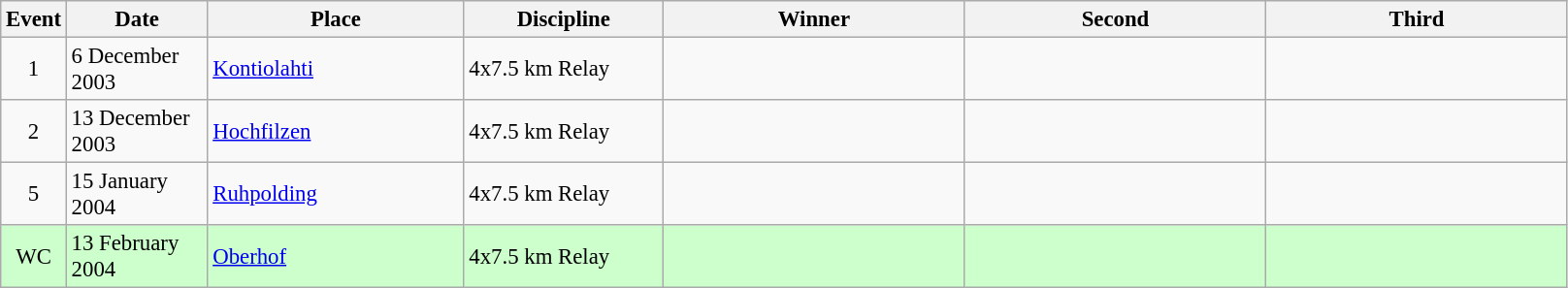<table class="wikitable" style="font-size:95%;">
<tr>
<th width="30">Event</th>
<th width="90">Date</th>
<th width="169">Place</th>
<th width="130">Discipline</th>
<th width="200">Winner</th>
<th width="200">Second</th>
<th width="200">Third</th>
</tr>
<tr>
<td align=center>1</td>
<td>6 December 2003</td>
<td> <a href='#'>Kontiolahti</a></td>
<td>4x7.5 km Relay</td>
<td></td>
<td></td>
<td></td>
</tr>
<tr>
<td align=center>2</td>
<td>13 December 2003</td>
<td> <a href='#'>Hochfilzen</a></td>
<td>4x7.5 km Relay</td>
<td></td>
<td></td>
<td></td>
</tr>
<tr>
<td align=center>5</td>
<td>15 January 2004</td>
<td> <a href='#'>Ruhpolding</a></td>
<td>4x7.5 km Relay</td>
<td></td>
<td></td>
<td></td>
</tr>
<tr style="background:#CCFFCC">
<td align=center>WC</td>
<td>13 February 2004</td>
<td> <a href='#'>Oberhof</a></td>
<td>4x7.5 km Relay</td>
<td></td>
<td></td>
<td></td>
</tr>
</table>
